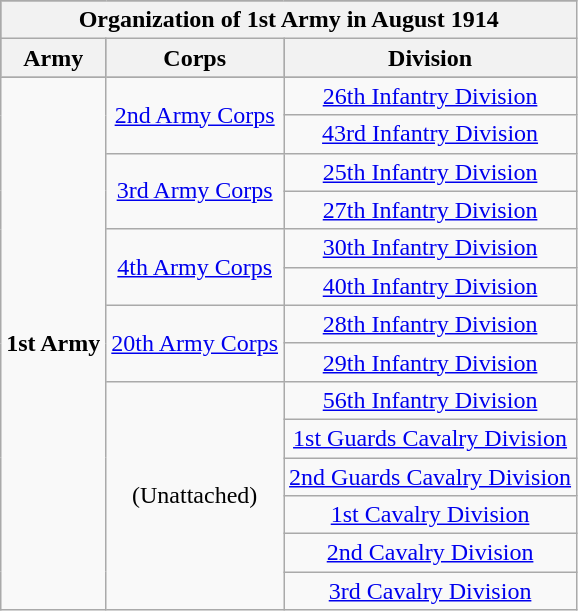<table class="wikitable" style="text-align:center;">
<tr style="background:gray; color:black;">
<th colspan="3">Organization of 1st Army in August 1914</th>
</tr>
<tr style="background:gray; color:black;">
<th>Army</th>
<th>Corps</th>
<th>Division</th>
</tr>
<tr>
<td ROWSPAN=14><strong>1st Army</strong></td>
<td ROWSPAN=2><a href='#'>2nd Army Corps</a></td>
<td><a href='#'>26th Infantry Division</a></td>
</tr>
<tr>
<td><a href='#'>43rd Infantry Division</a></td>
</tr>
<tr>
<td ROWSPAN=2><a href='#'>3rd Army Corps</a></td>
<td><a href='#'>25th Infantry Division</a></td>
</tr>
<tr>
<td><a href='#'>27th Infantry Division</a></td>
</tr>
<tr>
<td ROWSPAN=2><a href='#'>4th Army Corps</a></td>
<td><a href='#'>30th Infantry Division</a></td>
</tr>
<tr>
<td><a href='#'>40th Infantry Division</a></td>
</tr>
<tr>
<td ROWSPAN=2><a href='#'>20th Army Corps</a></td>
<td><a href='#'>28th Infantry Division</a></td>
</tr>
<tr>
<td><a href='#'>29th Infantry Division</a></td>
</tr>
<tr>
<td ROWSPAN=6>(Unattached)</td>
<td><a href='#'>56th Infantry Division</a></td>
</tr>
<tr>
<td><a href='#'>1st Guards Cavalry Division</a></td>
</tr>
<tr>
<td><a href='#'>2nd Guards Cavalry Division</a></td>
</tr>
<tr>
<td><a href='#'>1st Cavalry Division</a></td>
</tr>
<tr>
<td><a href='#'>2nd Cavalry Division</a></td>
</tr>
<tr>
<td><a href='#'>3rd Cavalry Division</a></td>
</tr>
</table>
